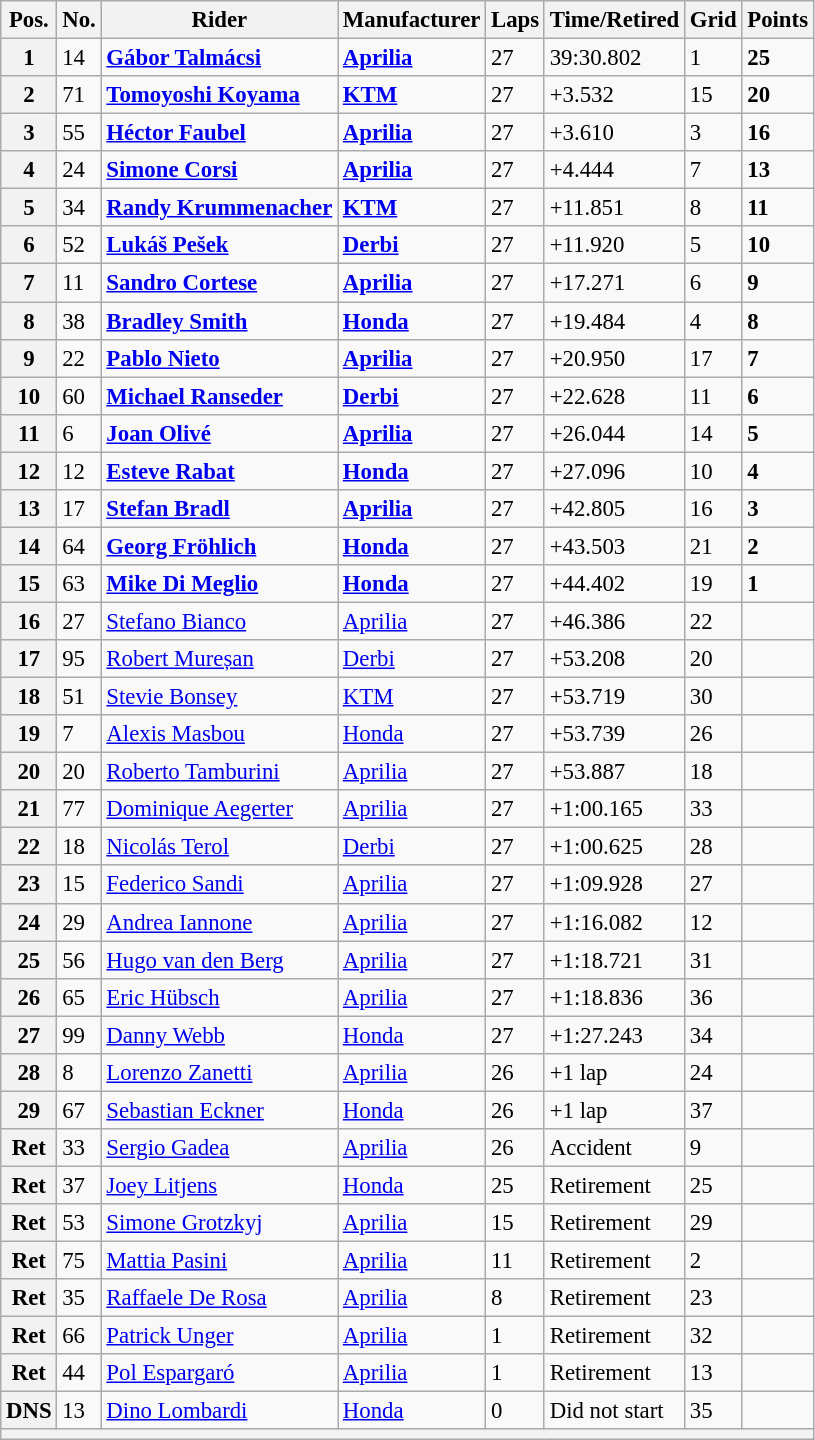<table class="wikitable" style="font-size: 95%;">
<tr>
<th>Pos.</th>
<th>No.</th>
<th>Rider</th>
<th>Manufacturer</th>
<th>Laps</th>
<th>Time/Retired</th>
<th>Grid</th>
<th>Points</th>
</tr>
<tr>
<th>1</th>
<td>14</td>
<td> <strong><a href='#'>Gábor Talmácsi</a></strong></td>
<td><strong><a href='#'>Aprilia</a></strong></td>
<td>27</td>
<td>39:30.802</td>
<td>1</td>
<td><strong>25</strong></td>
</tr>
<tr>
<th>2</th>
<td>71</td>
<td> <strong><a href='#'>Tomoyoshi Koyama</a></strong></td>
<td><strong><a href='#'>KTM</a></strong></td>
<td>27</td>
<td>+3.532</td>
<td>15</td>
<td><strong>20</strong></td>
</tr>
<tr>
<th>3</th>
<td>55</td>
<td> <strong><a href='#'>Héctor Faubel</a></strong></td>
<td><strong><a href='#'>Aprilia</a></strong></td>
<td>27</td>
<td>+3.610</td>
<td>3</td>
<td><strong>16</strong></td>
</tr>
<tr>
<th>4</th>
<td>24</td>
<td> <strong><a href='#'>Simone Corsi</a></strong></td>
<td><strong><a href='#'>Aprilia</a></strong></td>
<td>27</td>
<td>+4.444</td>
<td>7</td>
<td><strong>13</strong></td>
</tr>
<tr>
<th>5</th>
<td>34</td>
<td> <strong><a href='#'>Randy Krummenacher</a></strong></td>
<td><strong><a href='#'>KTM</a></strong></td>
<td>27</td>
<td>+11.851</td>
<td>8</td>
<td><strong>11</strong></td>
</tr>
<tr>
<th>6</th>
<td>52</td>
<td> <strong><a href='#'>Lukáš Pešek</a></strong></td>
<td><strong><a href='#'>Derbi</a></strong></td>
<td>27</td>
<td>+11.920</td>
<td>5</td>
<td><strong>10</strong></td>
</tr>
<tr>
<th>7</th>
<td>11</td>
<td> <strong><a href='#'>Sandro Cortese</a></strong></td>
<td><strong><a href='#'>Aprilia</a></strong></td>
<td>27</td>
<td>+17.271</td>
<td>6</td>
<td><strong>9</strong></td>
</tr>
<tr>
<th>8</th>
<td>38</td>
<td> <strong><a href='#'>Bradley Smith</a></strong></td>
<td><strong><a href='#'>Honda</a></strong></td>
<td>27</td>
<td>+19.484</td>
<td>4</td>
<td><strong>8</strong></td>
</tr>
<tr>
<th>9</th>
<td>22</td>
<td> <strong><a href='#'>Pablo Nieto</a></strong></td>
<td><strong><a href='#'>Aprilia</a></strong></td>
<td>27</td>
<td>+20.950</td>
<td>17</td>
<td><strong>7</strong></td>
</tr>
<tr>
<th>10</th>
<td>60</td>
<td> <strong><a href='#'>Michael Ranseder</a></strong></td>
<td><strong><a href='#'>Derbi</a></strong></td>
<td>27</td>
<td>+22.628</td>
<td>11</td>
<td><strong>6</strong></td>
</tr>
<tr>
<th>11</th>
<td>6</td>
<td> <strong><a href='#'>Joan Olivé</a></strong></td>
<td><strong><a href='#'>Aprilia</a></strong></td>
<td>27</td>
<td>+26.044</td>
<td>14</td>
<td><strong>5</strong></td>
</tr>
<tr>
<th>12</th>
<td>12</td>
<td> <strong><a href='#'>Esteve Rabat</a></strong></td>
<td><strong><a href='#'>Honda</a></strong></td>
<td>27</td>
<td>+27.096</td>
<td>10</td>
<td><strong>4</strong></td>
</tr>
<tr>
<th>13</th>
<td>17</td>
<td> <strong><a href='#'>Stefan Bradl</a></strong></td>
<td><strong><a href='#'>Aprilia</a></strong></td>
<td>27</td>
<td>+42.805</td>
<td>16</td>
<td><strong>3</strong></td>
</tr>
<tr>
<th>14</th>
<td>64</td>
<td> <strong><a href='#'>Georg Fröhlich</a></strong></td>
<td><strong><a href='#'>Honda</a></strong></td>
<td>27</td>
<td>+43.503</td>
<td>21</td>
<td><strong>2</strong></td>
</tr>
<tr>
<th>15</th>
<td>63</td>
<td> <strong><a href='#'>Mike Di Meglio</a></strong></td>
<td><strong><a href='#'>Honda</a></strong></td>
<td>27</td>
<td>+44.402</td>
<td>19</td>
<td><strong>1</strong></td>
</tr>
<tr>
<th>16</th>
<td>27</td>
<td> <a href='#'>Stefano Bianco</a></td>
<td><a href='#'>Aprilia</a></td>
<td>27</td>
<td>+46.386</td>
<td>22</td>
<td></td>
</tr>
<tr>
<th>17</th>
<td>95</td>
<td> <a href='#'>Robert Mureșan</a></td>
<td><a href='#'>Derbi</a></td>
<td>27</td>
<td>+53.208</td>
<td>20</td>
<td></td>
</tr>
<tr>
<th>18</th>
<td>51</td>
<td> <a href='#'>Stevie Bonsey</a></td>
<td><a href='#'>KTM</a></td>
<td>27</td>
<td>+53.719</td>
<td>30</td>
<td></td>
</tr>
<tr>
<th>19</th>
<td>7</td>
<td> <a href='#'>Alexis Masbou</a></td>
<td><a href='#'>Honda</a></td>
<td>27</td>
<td>+53.739</td>
<td>26</td>
<td></td>
</tr>
<tr>
<th>20</th>
<td>20</td>
<td> <a href='#'>Roberto Tamburini</a></td>
<td><a href='#'>Aprilia</a></td>
<td>27</td>
<td>+53.887</td>
<td>18</td>
<td></td>
</tr>
<tr>
<th>21</th>
<td>77</td>
<td> <a href='#'>Dominique Aegerter</a></td>
<td><a href='#'>Aprilia</a></td>
<td>27</td>
<td>+1:00.165</td>
<td>33</td>
<td></td>
</tr>
<tr>
<th>22</th>
<td>18</td>
<td> <a href='#'>Nicolás Terol</a></td>
<td><a href='#'>Derbi</a></td>
<td>27</td>
<td>+1:00.625</td>
<td>28</td>
<td></td>
</tr>
<tr>
<th>23</th>
<td>15</td>
<td> <a href='#'>Federico Sandi</a></td>
<td><a href='#'>Aprilia</a></td>
<td>27</td>
<td>+1:09.928</td>
<td>27</td>
<td></td>
</tr>
<tr>
<th>24</th>
<td>29</td>
<td> <a href='#'>Andrea Iannone</a></td>
<td><a href='#'>Aprilia</a></td>
<td>27</td>
<td>+1:16.082</td>
<td>12</td>
<td></td>
</tr>
<tr>
<th>25</th>
<td>56</td>
<td> <a href='#'>Hugo van den Berg</a></td>
<td><a href='#'>Aprilia</a></td>
<td>27</td>
<td>+1:18.721</td>
<td>31</td>
<td></td>
</tr>
<tr>
<th>26</th>
<td>65</td>
<td> <a href='#'>Eric Hübsch</a></td>
<td><a href='#'>Aprilia</a></td>
<td>27</td>
<td>+1:18.836</td>
<td>36</td>
<td></td>
</tr>
<tr>
<th>27</th>
<td>99</td>
<td> <a href='#'>Danny Webb</a></td>
<td><a href='#'>Honda</a></td>
<td>27</td>
<td>+1:27.243</td>
<td>34</td>
<td></td>
</tr>
<tr>
<th>28</th>
<td>8</td>
<td> <a href='#'>Lorenzo Zanetti</a></td>
<td><a href='#'>Aprilia</a></td>
<td>26</td>
<td>+1 lap</td>
<td>24</td>
<td></td>
</tr>
<tr>
<th>29</th>
<td>67</td>
<td> <a href='#'>Sebastian Eckner</a></td>
<td><a href='#'>Honda</a></td>
<td>26</td>
<td>+1 lap</td>
<td>37</td>
<td></td>
</tr>
<tr>
<th>Ret</th>
<td>33</td>
<td> <a href='#'>Sergio Gadea</a></td>
<td><a href='#'>Aprilia</a></td>
<td>26</td>
<td>Accident</td>
<td>9</td>
<td></td>
</tr>
<tr>
<th>Ret</th>
<td>37</td>
<td> <a href='#'>Joey Litjens</a></td>
<td><a href='#'>Honda</a></td>
<td>25</td>
<td>Retirement</td>
<td>25</td>
<td></td>
</tr>
<tr>
<th>Ret</th>
<td>53</td>
<td> <a href='#'>Simone Grotzkyj</a></td>
<td><a href='#'>Aprilia</a></td>
<td>15</td>
<td>Retirement</td>
<td>29</td>
<td></td>
</tr>
<tr>
<th>Ret</th>
<td>75</td>
<td> <a href='#'>Mattia Pasini</a></td>
<td><a href='#'>Aprilia</a></td>
<td>11</td>
<td>Retirement</td>
<td>2</td>
<td></td>
</tr>
<tr>
<th>Ret</th>
<td>35</td>
<td> <a href='#'>Raffaele De Rosa</a></td>
<td><a href='#'>Aprilia</a></td>
<td>8</td>
<td>Retirement</td>
<td>23</td>
<td></td>
</tr>
<tr>
<th>Ret</th>
<td>66</td>
<td> <a href='#'>Patrick Unger</a></td>
<td><a href='#'>Aprilia</a></td>
<td>1</td>
<td>Retirement</td>
<td>32</td>
<td></td>
</tr>
<tr>
<th>Ret</th>
<td>44</td>
<td> <a href='#'>Pol Espargaró</a></td>
<td><a href='#'>Aprilia</a></td>
<td>1</td>
<td>Retirement</td>
<td>13</td>
<td></td>
</tr>
<tr>
<th>DNS</th>
<td>13</td>
<td> <a href='#'>Dino Lombardi</a></td>
<td><a href='#'>Honda</a></td>
<td>0</td>
<td>Did not start</td>
<td>35</td>
<td></td>
</tr>
<tr>
<th colspan=8></th>
</tr>
</table>
